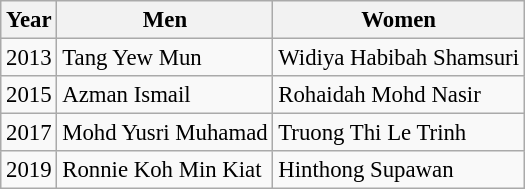<table class="wikitable" style="font-size:95%;">
<tr>
<th>Year</th>
<th>Men</th>
<th>Women</th>
</tr>
<tr>
<td>2013</td>
<td> Tang Yew Mun</td>
<td> Widiya Habibah Shamsuri</td>
</tr>
<tr>
<td>2015</td>
<td> Azman Ismail</td>
<td> Rohaidah Mohd Nasir</td>
</tr>
<tr>
<td>2017</td>
<td> Mohd Yusri Muhamad</td>
<td> Truong Thi Le Trinh</td>
</tr>
<tr>
<td>2019</td>
<td> Ronnie Koh Min Kiat</td>
<td> Hinthong Supawan</td>
</tr>
</table>
